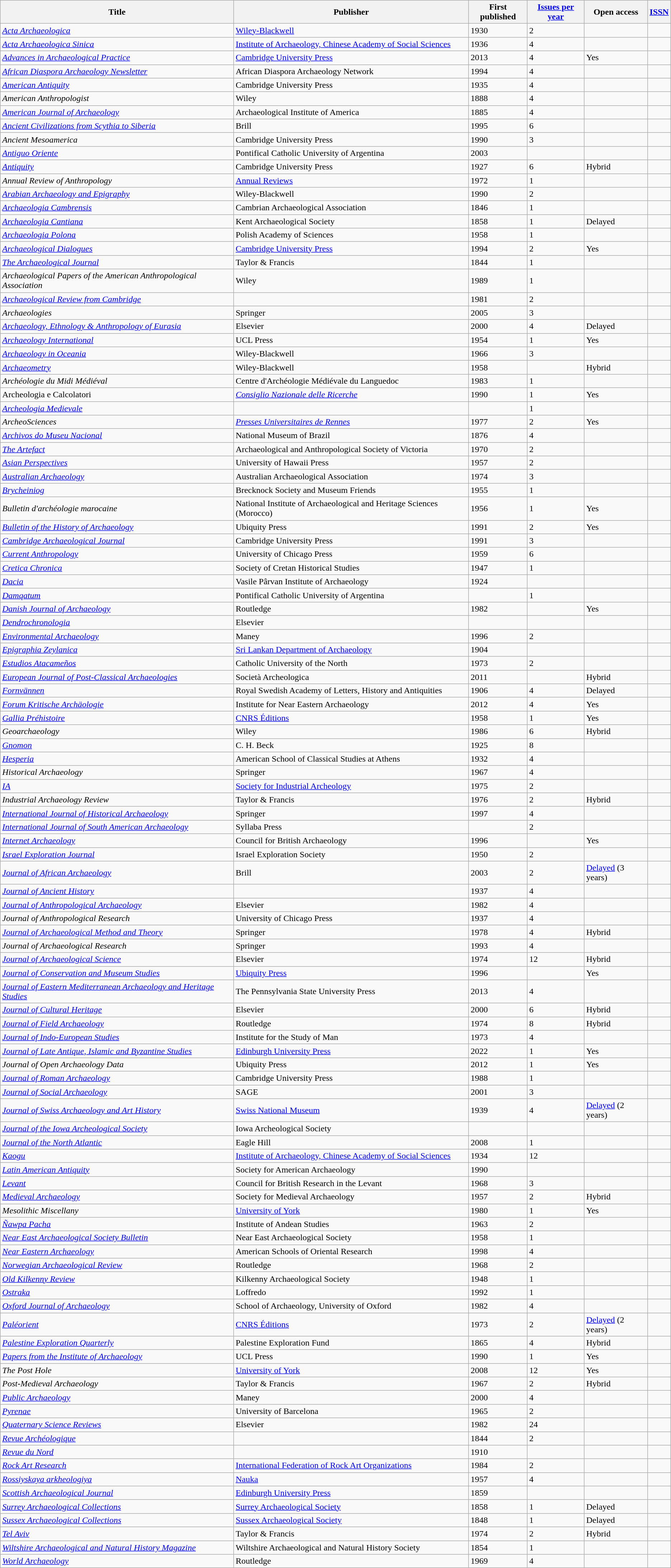<table class="wikitable sortable">
<tr>
<th>Title</th>
<th>Publisher</th>
<th>First published</th>
<th><a href='#'>Issues per year</a></th>
<th>Open access</th>
<th scope="col" class="unsortable"><a href='#'>ISSN</a><br></th>
</tr>
<tr>
<td><em><a href='#'>Acta Archaeologica</a></em></td>
<td><a href='#'>Wiley-Blackwell</a></td>
<td>1930</td>
<td>2</td>
<td></td>
<td></td>
</tr>
<tr>
<td><em><a href='#'>Acta Archaeologica Sinica</a></em></td>
<td><a href='#'>Institute of Archaeology, Chinese Academy of Social Sciences</a></td>
<td>1936</td>
<td>4</td>
<td></td>
<td></td>
</tr>
<tr>
<td><em><a href='#'>Advances in Archaeological Practice</a></em></td>
<td><a href='#'>Cambridge University Press</a></td>
<td>2013</td>
<td>4</td>
<td>Yes</td>
<td></td>
</tr>
<tr>
<td><em><a href='#'>African Diaspora Archaeology Newsletter</a></em></td>
<td>African Diaspora Archaeology Network</td>
<td>1994</td>
<td>4</td>
<td></td>
<td></td>
</tr>
<tr>
<td><em><a href='#'>American Antiquity</a></em></td>
<td>Cambridge University Press</td>
<td>1935</td>
<td>4</td>
<td></td>
<td></td>
</tr>
<tr>
<td><em>American Anthropologist</em></td>
<td>Wiley</td>
<td>1888</td>
<td>4</td>
<td></td>
<td></td>
</tr>
<tr>
<td><em><a href='#'>American Journal of Archaeology</a></em></td>
<td>Archaeological Institute of America</td>
<td>1885</td>
<td>4</td>
<td></td>
<td></td>
</tr>
<tr>
<td><em><a href='#'>Ancient Civilizations from Scythia to Siberia</a></em></td>
<td>Brill</td>
<td>1995</td>
<td>6</td>
<td></td>
<td></td>
</tr>
<tr>
<td><em>Ancient Mesoamerica</em></td>
<td>Cambridge University Press</td>
<td>1990</td>
<td>3</td>
<td></td>
<td></td>
</tr>
<tr>
<td><em><a href='#'>Antiguo Oriente</a></em></td>
<td>Pontifical Catholic University of Argentina</td>
<td>2003</td>
<td></td>
<td></td>
<td></td>
</tr>
<tr>
<td><em><a href='#'>Antiquity</a></em></td>
<td>Cambridge University Press</td>
<td>1927</td>
<td>6</td>
<td>Hybrid</td>
<td></td>
</tr>
<tr>
<td><em>Annual Review of Anthropology</em></td>
<td><a href='#'>Annual Reviews</a></td>
<td>1972</td>
<td>1</td>
<td></td>
<td></td>
</tr>
<tr>
<td><em><a href='#'>Arabian Archaeology and Epigraphy</a></em></td>
<td>Wiley-Blackwell</td>
<td>1990</td>
<td>2</td>
<td></td>
<td></td>
</tr>
<tr>
<td><em><a href='#'>Archaeologia Cambrensis</a></em></td>
<td>Cambrian Archaeological Association</td>
<td>1846</td>
<td>1</td>
<td></td>
<td></td>
</tr>
<tr>
<td><em><a href='#'>Archaeologia Cantiana</a></em></td>
<td>Kent Archaeological Society</td>
<td>1858</td>
<td>1</td>
<td>Delayed</td>
<td></td>
</tr>
<tr>
<td><em><a href='#'>Archaeologia Polona</a></em></td>
<td>Polish Academy of Sciences</td>
<td>1958</td>
<td>1</td>
<td></td>
<td></td>
</tr>
<tr>
<td><em><a href='#'>Archaeological Dialogues</a></em></td>
<td><a href='#'>Cambridge University Press</a></td>
<td>1994</td>
<td>2</td>
<td>Yes</td>
<td></td>
</tr>
<tr>
<td><em><a href='#'>The Archaeological Journal</a></em></td>
<td>Taylor & Francis</td>
<td>1844</td>
<td>1</td>
<td></td>
<td></td>
</tr>
<tr>
<td><em>Archaeological Papers of the American Anthropological Association</em></td>
<td>Wiley</td>
<td>1989</td>
<td>1</td>
<td></td>
<td></td>
</tr>
<tr>
<td><em><a href='#'>Archaeological Review from Cambridge</a></em></td>
<td></td>
<td>1981</td>
<td>2</td>
<td></td>
<td></td>
</tr>
<tr>
<td><em>Archaeologies</em></td>
<td>Springer</td>
<td>2005</td>
<td>3</td>
<td></td>
<td></td>
</tr>
<tr>
<td><em><a href='#'>Archaeology, Ethnology & Anthropology of Eurasia</a></em></td>
<td>Elsevier</td>
<td>2000</td>
<td>4</td>
<td>Delayed</td>
<td></td>
</tr>
<tr>
<td><em><a href='#'>Archaeology International</a></em></td>
<td>UCL Press</td>
<td>1954</td>
<td>1</td>
<td>Yes</td>
<td></td>
</tr>
<tr>
<td><em><a href='#'>Archaeology in Oceania</a></em></td>
<td>Wiley-Blackwell</td>
<td>1966</td>
<td>3</td>
<td></td>
<td></td>
</tr>
<tr>
<td><em><a href='#'>Archaeometry</a></em></td>
<td>Wiley-Blackwell</td>
<td>1958</td>
<td></td>
<td>Hybrid</td>
<td></td>
</tr>
<tr>
<td><em>Archéologie du Midi Médiéval</em></td>
<td>Centre d'Archéologie Médiévale du Languedoc</td>
<td>1983</td>
<td>1</td>
<td></td>
<td></td>
</tr>
<tr>
<td>Archeologia e Calcolatori</td>
<td><em><a href='#'>Consiglio Nazionale delle Ricerche</a></em></td>
<td>1990</td>
<td>1</td>
<td>Yes</td>
<td></td>
</tr>
<tr>
<td><em><a href='#'>Archeologia Medievale</a></em></td>
<td></td>
<td></td>
<td>1</td>
<td></td>
<td></td>
</tr>
<tr>
<td><em>ArcheoSciences</em></td>
<td><em><a href='#'>Presses Universitaires de Rennes</a></em></td>
<td>1977</td>
<td>2</td>
<td>Yes</td>
<td></td>
</tr>
<tr F>
<td><em><a href='#'>Archivos do Museu Nacional</a></em></td>
<td>National Museum of Brazil</td>
<td>1876</td>
<td>4</td>
<td></td>
<td></td>
</tr>
<tr>
<td><em><a href='#'>The Artefact</a></em></td>
<td>Archaeological and Anthropological Society of Victoria</td>
<td>1970</td>
<td>2</td>
<td></td>
<td></td>
</tr>
<tr>
<td><em><a href='#'>Asian Perspectives</a></em></td>
<td>University of Hawaii Press</td>
<td>1957</td>
<td>2</td>
<td></td>
<td></td>
</tr>
<tr>
<td><em><a href='#'>Australian Archaeology</a></em></td>
<td>Australian Archaeological Association</td>
<td>1974</td>
<td>3</td>
<td></td>
<td></td>
</tr>
<tr>
<td><em><a href='#'>Brycheiniog</a></em></td>
<td>Brecknock Society and Museum Friends</td>
<td>1955</td>
<td>1</td>
<td></td>
<td></td>
</tr>
<tr>
<td><em>Bulletin d'archéologie marocaine</em></td>
<td>National Institute of Archaeological and Heritage Sciences (Morocco)</td>
<td>1956</td>
<td>1</td>
<td>Yes</td>
<td></td>
</tr>
<tr>
<td><em><a href='#'>Bulletin of the History of Archaeology</a></em></td>
<td>Ubiquity Press</td>
<td>1991</td>
<td>2</td>
<td>Yes</td>
<td></td>
</tr>
<tr>
<td><em><a href='#'>Cambridge Archaeological Journal</a></em></td>
<td>Cambridge University Press</td>
<td>1991</td>
<td>3</td>
<td></td>
<td></td>
</tr>
<tr>
<td><em><a href='#'>Current Anthropology</a></em></td>
<td>University of Chicago Press</td>
<td>1959</td>
<td>6</td>
<td></td>
<td></td>
</tr>
<tr>
<td><em><a href='#'>Cretica Chronica</a></em></td>
<td>Society of Cretan Historical Studies</td>
<td>1947</td>
<td>1</td>
<td></td>
<td></td>
</tr>
<tr>
<td><em><a href='#'>Dacia</a></em></td>
<td>Vasile Pârvan Institute of Archaeology</td>
<td>1924</td>
<td></td>
<td></td>
<td></td>
</tr>
<tr>
<td><em><a href='#'>Damqatum</a></em></td>
<td>Pontifical Catholic University of Argentina</td>
<td></td>
<td>1</td>
<td></td>
<td></td>
</tr>
<tr>
<td><em><a href='#'>Danish Journal of Archaeology</a></em></td>
<td>Routledge</td>
<td>1982</td>
<td></td>
<td>Yes</td>
<td></td>
</tr>
<tr>
<td><em><a href='#'>Dendrochronologia</a></em></td>
<td>Elsevier</td>
<td></td>
<td></td>
<td></td>
<td></td>
</tr>
<tr>
<td><em><a href='#'>Environmental Archaeology</a></em></td>
<td>Maney</td>
<td>1996</td>
<td>2</td>
<td></td>
<td></td>
</tr>
<tr>
<td><em><a href='#'>Epigraphia Zeylanica</a></em></td>
<td><a href='#'>Sri Lankan Department of Archaeology</a></td>
<td>1904</td>
<td></td>
<td></td>
<td></td>
</tr>
<tr>
<td><em><a href='#'>Estudios Atacameños</a></em></td>
<td>Catholic University of the North</td>
<td>1973</td>
<td>2</td>
<td></td>
<td></td>
</tr>
<tr>
<td><em><a href='#'>European Journal of Post-Classical Archaeologies</a></em></td>
<td>Società Archeologica</td>
<td>2011</td>
<td></td>
<td>Hybrid</td>
<td></td>
</tr>
<tr>
<td><em><a href='#'>Fornvännen</a></em></td>
<td>Royal Swedish Academy of Letters, History and Antiquities</td>
<td>1906</td>
<td>4</td>
<td>Delayed</td>
<td></td>
</tr>
<tr>
<td><em><a href='#'>Forum Kritische Archäologie</a></em></td>
<td>Institute for Near Eastern Archaeology</td>
<td>2012</td>
<td>4</td>
<td>Yes</td>
<td></td>
</tr>
<tr>
<td><em><a href='#'>Gallia Préhistoire</a></em></td>
<td><a href='#'>CNRS Éditions</a></td>
<td>1958</td>
<td>1</td>
<td>Yes</td>
<td></td>
</tr>
<tr>
<td><em>Geoarchaeology</em></td>
<td>Wiley</td>
<td>1986</td>
<td>6</td>
<td>Hybrid</td>
<td></td>
</tr>
<tr>
<td><em><a href='#'>Gnomon</a></em></td>
<td>C. H. Beck</td>
<td>1925</td>
<td>8</td>
<td></td>
<td></td>
</tr>
<tr>
<td><em><a href='#'>Hesperia</a></em></td>
<td>American School of Classical Studies at Athens</td>
<td>1932</td>
<td>4</td>
<td></td>
<td></td>
</tr>
<tr>
<td><em>Historical Archaeology</em></td>
<td>Springer</td>
<td>1967</td>
<td>4</td>
<td></td>
<td></td>
</tr>
<tr>
<td><em><a href='#'>IA</a></em></td>
<td><a href='#'>Society for Industrial Archeology</a></td>
<td>1975</td>
<td>2</td>
<td></td>
<td></td>
</tr>
<tr>
<td><em>Industrial Archaeology Review</em></td>
<td>Taylor & Francis</td>
<td>1976</td>
<td>2</td>
<td>Hybrid</td>
<td></td>
</tr>
<tr>
<td><em><a href='#'>International Journal of Historical Archaeology</a></em></td>
<td>Springer</td>
<td>1997</td>
<td>4</td>
<td></td>
<td></td>
</tr>
<tr>
<td><em><a href='#'>International Journal of South American Archaeology</a></em></td>
<td>Syllaba Press</td>
<td></td>
<td>2</td>
<td></td>
<td></td>
</tr>
<tr>
<td><em><a href='#'>Internet Archaeology</a></em></td>
<td>Council for British Archaeology</td>
<td>1996</td>
<td></td>
<td>Yes</td>
<td></td>
</tr>
<tr>
<td><em><a href='#'>Israel Exploration Journal</a></em></td>
<td>Israel Exploration Society</td>
<td>1950</td>
<td>2</td>
<td></td>
<td></td>
</tr>
<tr>
<td><em><a href='#'>Journal of African Archaeology</a></em></td>
<td>Brill</td>
<td>2003</td>
<td>2</td>
<td><a href='#'>Delayed</a> (3 years)</td>
<td></td>
</tr>
<tr>
<td><em><a href='#'>Journal of Ancient History</a></em></td>
<td></td>
<td>1937</td>
<td>4</td>
<td></td>
<td></td>
</tr>
<tr>
<td><em><a href='#'>Journal of Anthropological Archaeology</a></em></td>
<td>Elsevier</td>
<td>1982</td>
<td>4</td>
<td></td>
<td></td>
</tr>
<tr>
<td><em>Journal of Anthropological Research</em></td>
<td>University of Chicago Press</td>
<td>1937</td>
<td>4</td>
<td></td>
<td></td>
</tr>
<tr>
<td><em><a href='#'>Journal of Archaeological Method and Theory</a></em></td>
<td>Springer</td>
<td>1978</td>
<td>4</td>
<td>Hybrid</td>
<td></td>
</tr>
<tr>
<td><em>Journal of Archaeological Research</em></td>
<td>Springer</td>
<td>1993</td>
<td>4</td>
<td></td>
<td></td>
</tr>
<tr>
<td><em><a href='#'>Journal of Archaeological Science</a></em></td>
<td>Elsevier</td>
<td>1974</td>
<td>12</td>
<td>Hybrid</td>
<td></td>
</tr>
<tr>
<td><em><a href='#'>Journal of Conservation and Museum Studies</a></em></td>
<td><a href='#'>Ubiquity Press</a></td>
<td>1996</td>
<td></td>
<td>Yes</td>
<td></td>
</tr>
<tr>
<td><em><a href='#'>Journal of Eastern Mediterranean Archaeology and Heritage Studies</a></em></td>
<td>The Pennsylvania State University Press</td>
<td>2013</td>
<td>4</td>
<td></td>
<td></td>
</tr>
<tr>
<td><em><a href='#'>Journal of Cultural Heritage</a></em></td>
<td>Elsevier</td>
<td>2000</td>
<td>6</td>
<td>Hybrid</td>
<td></td>
</tr>
<tr>
<td><em><a href='#'>Journal of Field Archaeology</a></em></td>
<td>Routledge</td>
<td>1974</td>
<td>8</td>
<td>Hybrid</td>
<td></td>
</tr>
<tr>
<td><em><a href='#'>Journal of Indo-European Studies</a></em></td>
<td>Institute for the Study of Man</td>
<td>1973</td>
<td>4</td>
<td></td>
<td></td>
</tr>
<tr>
<td><em><a href='#'>Journal of Late Antique, Islamic and Byzantine Studies</a></em></td>
<td><a href='#'>Edinburgh University Press</a></td>
<td>2022</td>
<td>1</td>
<td>Yes</td>
<td></td>
</tr>
<tr>
<td><em>Journal of Open Archaeology Data</em></td>
<td>Ubiquity Press</td>
<td>2012</td>
<td>1</td>
<td>Yes</td>
<td></td>
</tr>
<tr>
<td><em><a href='#'>Journal of Roman Archaeology</a></em></td>
<td>Cambridge University Press</td>
<td>1988</td>
<td>1</td>
<td></td>
<td></td>
</tr>
<tr>
<td><em><a href='#'>Journal of Social Archaeology</a></em></td>
<td>SAGE</td>
<td>2001</td>
<td>3</td>
<td></td>
<td></td>
</tr>
<tr>
<td><em><a href='#'>Journal of Swiss Archaeology and Art History</a></em></td>
<td><a href='#'>Swiss National Museum</a></td>
<td>1939</td>
<td>4</td>
<td><a href='#'>Delayed</a> (2 years)</td>
<td></td>
</tr>
<tr>
<td><em><a href='#'>Journal of the Iowa Archeological Society</a></em></td>
<td>Iowa Archeological Society</td>
<td></td>
<td></td>
<td></td>
<td></td>
</tr>
<tr>
<td><em><a href='#'>Journal of the North Atlantic</a></em></td>
<td>Eagle Hill</td>
<td>2008</td>
<td>1</td>
<td></td>
<td></td>
</tr>
<tr>
<td><em><a href='#'>Kaogu</a></em></td>
<td><a href='#'>Institute of Archaeology, Chinese Academy of Social Sciences</a></td>
<td>1934</td>
<td>12</td>
<td></td>
<td></td>
</tr>
<tr>
<td><em><a href='#'>Latin American Antiquity</a></em></td>
<td>Society for American Archaeology</td>
<td>1990</td>
<td></td>
<td></td>
<td></td>
</tr>
<tr>
<td><em><a href='#'>Levant</a></em></td>
<td>Council for British Research in the Levant</td>
<td>1968</td>
<td>3</td>
<td></td>
<td></td>
</tr>
<tr>
<td><em><a href='#'>Medieval Archaeology</a></em></td>
<td>Society for Medieval Archaeology</td>
<td>1957</td>
<td>2</td>
<td>Hybrid</td>
<td></td>
</tr>
<tr>
<td><em>Mesolithic Miscellany</em></td>
<td><a href='#'>University of York</a></td>
<td>1980</td>
<td>1</td>
<td>Yes</td>
<td></td>
</tr>
<tr>
<td><em><a href='#'>Ñawpa Pacha</a></em></td>
<td>Institute of Andean Studies</td>
<td>1963</td>
<td>2</td>
<td></td>
<td></td>
</tr>
<tr>
<td><em><a href='#'>Near East Archaeological Society Bulletin</a></em></td>
<td>Near East Archaeological Society</td>
<td>1958</td>
<td>1</td>
<td></td>
<td></td>
</tr>
<tr>
<td><em><a href='#'>Near Eastern Archaeology</a></em></td>
<td>American Schools of Oriental Research</td>
<td>1998</td>
<td>4</td>
<td></td>
<td></td>
</tr>
<tr>
<td><em><a href='#'>Norwegian Archaeological Review</a></em></td>
<td>Routledge</td>
<td>1968</td>
<td>2</td>
<td></td>
<td></td>
</tr>
<tr>
<td><em><a href='#'>Old Kilkenny Review</a></em></td>
<td>Kilkenny Archaeological Society</td>
<td>1948</td>
<td>1</td>
<td></td>
<td></td>
</tr>
<tr>
<td><em><a href='#'>Ostraka</a></em></td>
<td>Loffredo</td>
<td>1992</td>
<td>1</td>
<td></td>
<td></td>
</tr>
<tr>
<td><em><a href='#'>Oxford Journal of Archaeology</a></em></td>
<td>School of Archaeology, University of Oxford</td>
<td>1982</td>
<td>4</td>
<td></td>
<td></td>
</tr>
<tr>
<td><em><a href='#'>Paléorient</a></em></td>
<td><a href='#'>CNRS Éditions</a></td>
<td>1973</td>
<td>2</td>
<td><a href='#'>Delayed</a> (2 years)</td>
<td></td>
</tr>
<tr>
<td><em><a href='#'>Palestine Exploration Quarterly</a></em></td>
<td>Palestine Exploration Fund</td>
<td>1865</td>
<td>4</td>
<td>Hybrid</td>
<td></td>
</tr>
<tr>
<td><em><a href='#'>Papers from the Institute of Archaeology</a></em></td>
<td>UCL Press</td>
<td>1990</td>
<td>1</td>
<td>Yes</td>
<td></td>
</tr>
<tr>
<td><em>The Post Hole</em></td>
<td><a href='#'>University of York</a></td>
<td>2008</td>
<td>12</td>
<td>Yes</td>
<td></td>
</tr>
<tr>
<td><em>Post-Medieval Archaeology</em></td>
<td>Taylor & Francis</td>
<td>1967</td>
<td>2</td>
<td>Hybrid</td>
<td></td>
</tr>
<tr>
<td><em><a href='#'>Public Archaeology</a></em></td>
<td>Maney</td>
<td>2000</td>
<td>4</td>
<td></td>
<td></td>
</tr>
<tr>
<td><em><a href='#'>Pyrenae</a></em></td>
<td>University of Barcelona</td>
<td>1965</td>
<td>2</td>
<td></td>
<td></td>
</tr>
<tr>
<td><em><a href='#'>Quaternary Science Reviews</a></em></td>
<td>Elsevier</td>
<td>1982</td>
<td>24</td>
<td></td>
<td></td>
</tr>
<tr>
<td><em><a href='#'>Revue Archéologique</a></em></td>
<td></td>
<td>1844</td>
<td>2</td>
<td></td>
<td></td>
</tr>
<tr>
<td><em><a href='#'>Revue du Nord</a></em></td>
<td></td>
<td>1910</td>
<td></td>
<td></td>
<td></td>
</tr>
<tr>
<td><em><a href='#'>Rock Art Research</a></em></td>
<td><a href='#'>International Federation of Rock Art Organizations</a></td>
<td>1984</td>
<td>2</td>
<td></td>
<td></td>
</tr>
<tr>
<td><em><a href='#'>Rossiyskaya arkheologiya</a></em></td>
<td><a href='#'>Nauka</a></td>
<td>1957</td>
<td>4</td>
<td></td>
<td></td>
</tr>
<tr>
<td><em><a href='#'>Scottish Archaeological Journal</a></em></td>
<td><a href='#'>Edinburgh University Press</a></td>
<td>1859</td>
<td></td>
<td></td>
<td></td>
</tr>
<tr>
<td><em><a href='#'>Surrey Archaeological Collections</a></em></td>
<td><a href='#'>Surrey Archaeological Society</a></td>
<td>1858</td>
<td>1</td>
<td>Delayed</td>
<td></td>
</tr>
<tr>
<td><em><a href='#'>Sussex Archaeological Collections</a></em></td>
<td><a href='#'>Sussex Archaeological Society</a></td>
<td>1848</td>
<td>1</td>
<td>Delayed</td>
<td></td>
</tr>
<tr>
<td><em><a href='#'>Tel Aviv</a></em></td>
<td>Taylor & Francis</td>
<td>1974</td>
<td>2</td>
<td>Hybrid</td>
<td></td>
</tr>
<tr>
<td><em><a href='#'>Wiltshire Archaeological and Natural History Magazine</a></em></td>
<td>Wiltshire Archaeological and Natural History Society</td>
<td>1854</td>
<td>1</td>
<td></td>
<td></td>
</tr>
<tr>
<td><em><a href='#'>World Archaeology</a></em></td>
<td>Routledge</td>
<td>1969</td>
<td>4</td>
<td></td>
<td></td>
</tr>
</table>
